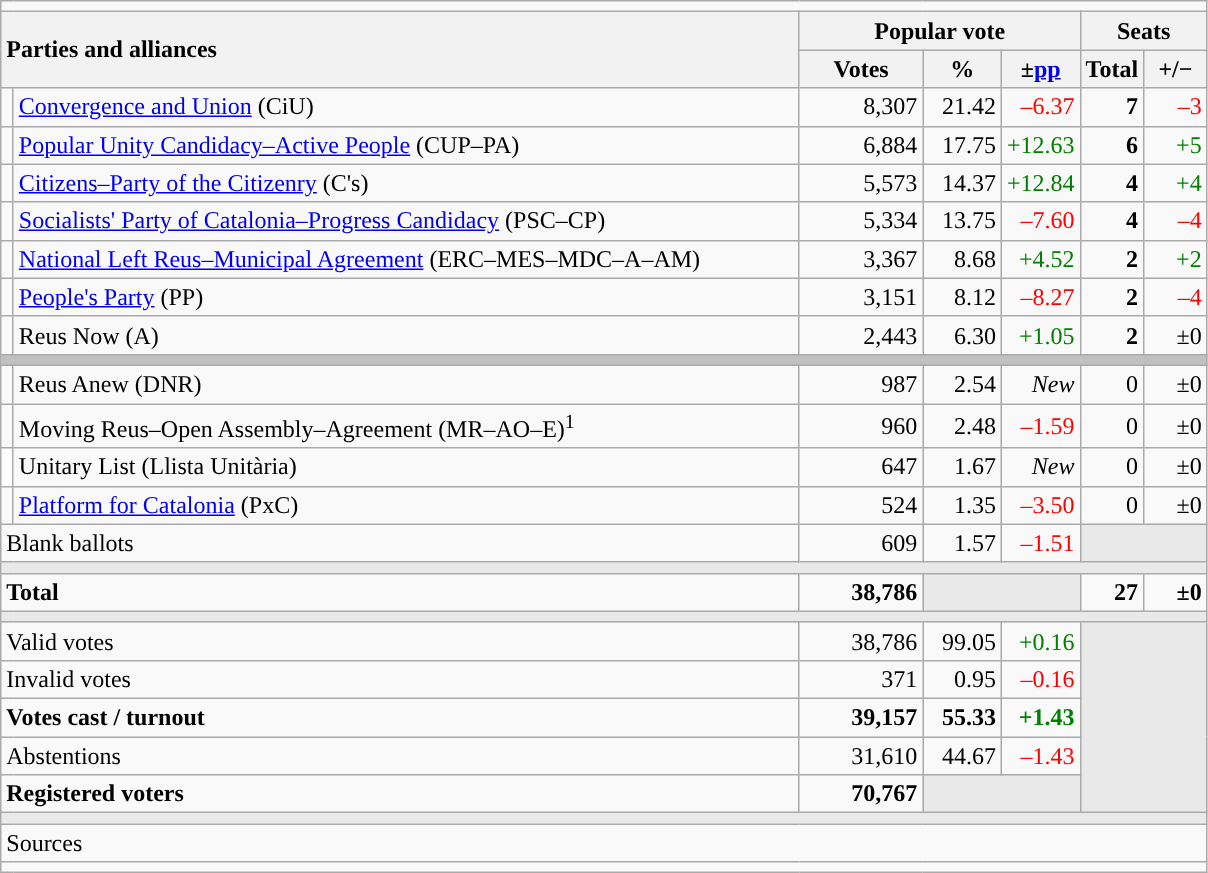<table class="wikitable" style="text-align:right;">
<tr>
<td colspan="7"></td>
</tr>
<tr>
<th style="text-align:left;" rowspan="2" colspan="2" width="525">Parties and alliances</th>
<th colspan="3">Popular vote</th>
<th colspan="2">Seats</th>
</tr>
<tr>
<th width="75">Votes</th>
<th width="45">%</th>
<th width="45">±<a href='#'>pp</a></th>
<th width="35">Total</th>
<th width="35">+/−</th>
</tr>
<tr>
<td width="1" style="color:inherit;background:"></td>
<td align="left"><a href='#'>Convergence and Union</a> (CiU)</td>
<td>8,307</td>
<td>21.42</td>
<td style="color:red;">–6.37</td>
<td><strong>7</strong></td>
<td style="color:red;">–3</td>
</tr>
<tr>
<td style="color:inherit;background:"></td>
<td align="left"><a href='#'>Popular Unity Candidacy–Active People</a> (CUP–PA)</td>
<td>6,884</td>
<td>17.75</td>
<td style="color:green;">+12.63</td>
<td><strong>6</strong></td>
<td style="color:green;">+5</td>
</tr>
<tr>
<td style="color:inherit;background:"></td>
<td align="left"><a href='#'>Citizens–Party of the Citizenry</a> (C's)</td>
<td>5,573</td>
<td>14.37</td>
<td style="color:green;">+12.84</td>
<td><strong>4</strong></td>
<td style="color:green;">+4</td>
</tr>
<tr>
<td style="color:inherit;background:"></td>
<td align="left"><a href='#'>Socialists' Party of Catalonia–Progress Candidacy</a> (PSC–CP)</td>
<td>5,334</td>
<td>13.75</td>
<td style="color:red;">–7.60</td>
<td><strong>4</strong></td>
<td style="color:red;">–4</td>
</tr>
<tr>
<td style="color:inherit;background:"></td>
<td align="left"><a href='#'>National Left Reus–Municipal Agreement</a> (ERC–MES–MDC–A–AM)</td>
<td>3,367</td>
<td>8.68</td>
<td style="color:green;">+4.52</td>
<td><strong>2</strong></td>
<td style="color:green;">+2</td>
</tr>
<tr>
<td style="color:inherit;background:"></td>
<td align="left"><a href='#'>People's Party</a> (PP)</td>
<td>3,151</td>
<td>8.12</td>
<td style="color:red;">–8.27</td>
<td><strong>2</strong></td>
<td style="color:red;">–4</td>
</tr>
<tr>
<td style="color:inherit;background:"></td>
<td align="left">Reus Now (A)</td>
<td>2,443</td>
<td>6.30</td>
<td style="color:green;">+1.05</td>
<td><strong>2</strong></td>
<td>±0</td>
</tr>
<tr>
<td colspan="7" style="color:inherit;background:#C0C0C0"></td>
</tr>
<tr>
<td style="color:inherit;background:"></td>
<td align="left">Reus Anew (DNR)</td>
<td>987</td>
<td>2.54</td>
<td><em>New</em></td>
<td>0</td>
<td>±0</td>
</tr>
<tr>
<td style="color:inherit;background:"></td>
<td align="left">Moving Reus–Open Assembly–Agreement (MR–AO–E)<sup>1</sup></td>
<td>960</td>
<td>2.48</td>
<td style="color:red;">–1.59</td>
<td>0</td>
<td>±0</td>
</tr>
<tr>
<td bgcolor="white"></td>
<td align="left">Unitary List (Llista Unitària)</td>
<td>647</td>
<td>1.67</td>
<td><em>New</em></td>
<td>0</td>
<td>±0</td>
</tr>
<tr>
<td style="color:inherit;background:"></td>
<td align="left"><a href='#'>Platform for Catalonia</a> (PxC)</td>
<td>524</td>
<td>1.35</td>
<td style="color:red;">–3.50</td>
<td>0</td>
<td>±0</td>
</tr>
<tr>
<td align="left" colspan="2">Blank ballots</td>
<td>609</td>
<td>1.57</td>
<td style="color:red;">–1.51</td>
<td style="color:inherit;background:#E9E9E9" colspan="2"></td>
</tr>
<tr>
<td colspan="7" style="color:inherit;background:#E9E9E9"></td>
</tr>
<tr style="font-weight:bold;">
<td align="left" colspan="2">Total</td>
<td>38,786</td>
<td bgcolor="#E9E9E9" colspan="2"></td>
<td>27</td>
<td>±0</td>
</tr>
<tr>
<td colspan="7" style="color:inherit;background:#E9E9E9"></td>
</tr>
<tr>
<td align="left" colspan="2">Valid votes</td>
<td>38,786</td>
<td>99.05</td>
<td style="color:green;">+0.16</td>
<td bgcolor="#E9E9E9" colspan="2" rowspan="5"></td>
</tr>
<tr>
<td align="left" colspan="2">Invalid votes</td>
<td>371</td>
<td>0.95</td>
<td style="color:red;">–0.16</td>
</tr>
<tr style="font-weight:bold;">
<td align="left" colspan="2">Votes cast / turnout</td>
<td>39,157</td>
<td>55.33</td>
<td style="color:green;">+1.43</td>
</tr>
<tr>
<td align="left" colspan="2">Abstentions</td>
<td>31,610</td>
<td>44.67</td>
<td style="color:red;">–1.43</td>
</tr>
<tr style="font-weight:bold;">
<td align="left" colspan="2">Registered voters</td>
<td>70,767</td>
<td bgcolor="#E9E9E9" colspan="2"></td>
</tr>
<tr>
<td colspan="7" style="color:inherit;background:#E9E9E9"></td>
</tr>
<tr>
<td align="left" colspan="7">Sources</td>
</tr>
<tr>
<td colspan="7" style="text-align:left; max-width:790px;"></td>
</tr>
</table>
